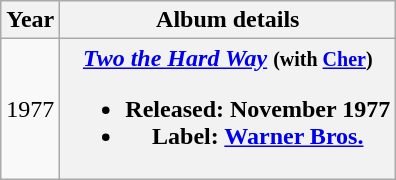<table class="wikitable plainrowheaders" style="text-align:center;" border="1">
<tr>
<th scope="col">Year</th>
<th scope="col">Album details</th>
</tr>
<tr>
<td align="center">1977</td>
<th scope="row"><em><a href='#'>Two the Hard Way</a></em> <small>(with <a href='#'>Cher</a>)</small><br><ul><li>Released: November 1977</li><li>Label: <a href='#'>Warner Bros.</a></li></ul></th>
</tr>
</table>
